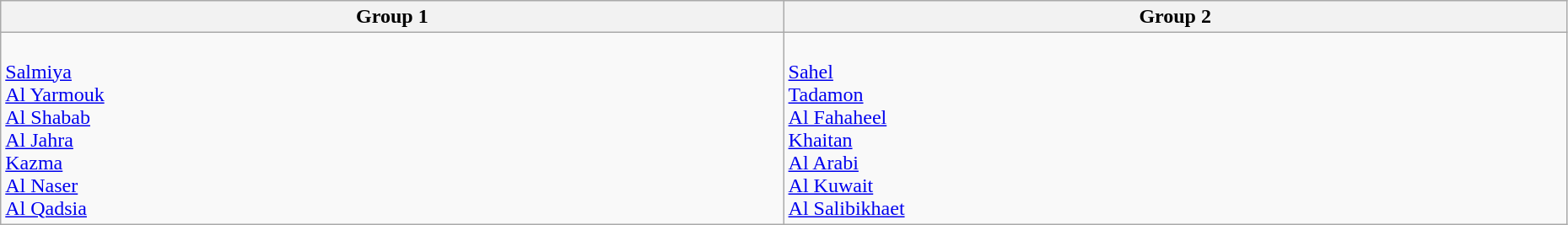<table class="wikitable" width=98%>
<tr>
<th width=20%>Group 1</th>
<th width=20%>Group 2</th>
</tr>
<tr>
<td><br><a href='#'>Salmiya</a> <br>
<a href='#'>Al Yarmouk</a> <br>
<a href='#'>Al Shabab</a> <br>
<a href='#'>Al Jahra</a> <br>
<a href='#'>Kazma</a><br>
<a href='#'>Al Naser</a><br>
<a href='#'>Al Qadsia</a></td>
<td><br><a href='#'>Sahel</a> <br>
<a href='#'>Tadamon</a> <br>
<a href='#'>Al Fahaheel</a> <br>
<a href='#'>Khaitan</a> <br>
<a href='#'>Al Arabi</a><br>
<a href='#'>Al Kuwait</a><br>
<a href='#'>Al Salibikhaet</a></td>
</tr>
</table>
